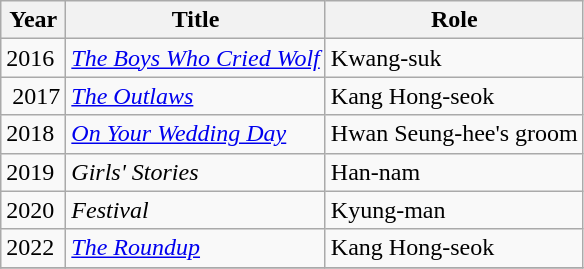<table class="wikitable">
<tr>
<th>Year</th>
<th>Title</th>
<th>Role</th>
</tr>
<tr>
<td>2016 </td>
<td><em><a href='#'>The Boys Who Cried Wolf</a></em></td>
<td>Kwang-suk</td>
</tr>
<tr>
<td> 2017</td>
<td><em><a href='#'>The Outlaws</a></em></td>
<td>Kang Hong-seok</td>
</tr>
<tr>
<td>2018</td>
<td><em><a href='#'>On Your Wedding Day</a></em></td>
<td>Hwan Seung-hee's groom</td>
</tr>
<tr>
<td>2019</td>
<td><em>Girls' Stories</em></td>
<td>Han-nam</td>
</tr>
<tr>
<td>2020</td>
<td><em>Festival</em></td>
<td>Kyung-man</td>
</tr>
<tr>
<td>2022</td>
<td><em><a href='#'>The Roundup</a></em></td>
<td>Kang Hong-seok </td>
</tr>
<tr>
</tr>
</table>
